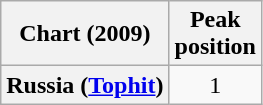<table class="wikitable plainrowheaders sortable" style="text-align:center">
<tr>
<th scope="col">Chart (2009)</th>
<th scope="col">Peak<br> position</th>
</tr>
<tr>
<th scope="row">Russia (<a href='#'>Tophit</a>)</th>
<td align="center">1</td>
</tr>
</table>
